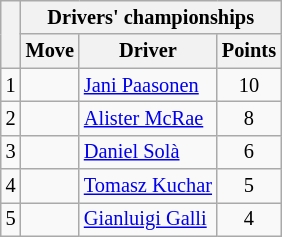<table class="wikitable" style="font-size:85%;">
<tr>
<th rowspan="2"></th>
<th colspan="3" nowrap>Drivers' championships</th>
</tr>
<tr>
<th>Move</th>
<th>Driver</th>
<th>Points</th>
</tr>
<tr>
<td align="center">1</td>
<td align="center"></td>
<td> <a href='#'>Jani Paasonen</a></td>
<td align="center">10</td>
</tr>
<tr>
<td align="center">2</td>
<td align="center"></td>
<td> <a href='#'>Alister McRae</a></td>
<td align="center">8</td>
</tr>
<tr>
<td align="center">3</td>
<td align="center"></td>
<td> <a href='#'>Daniel Solà</a></td>
<td align="center">6</td>
</tr>
<tr>
<td align="center">4</td>
<td align="center"></td>
<td> <a href='#'>Tomasz Kuchar</a></td>
<td align="center">5</td>
</tr>
<tr>
<td align="center">5</td>
<td align="center"></td>
<td> <a href='#'>Gianluigi Galli</a></td>
<td align="center">4</td>
</tr>
</table>
